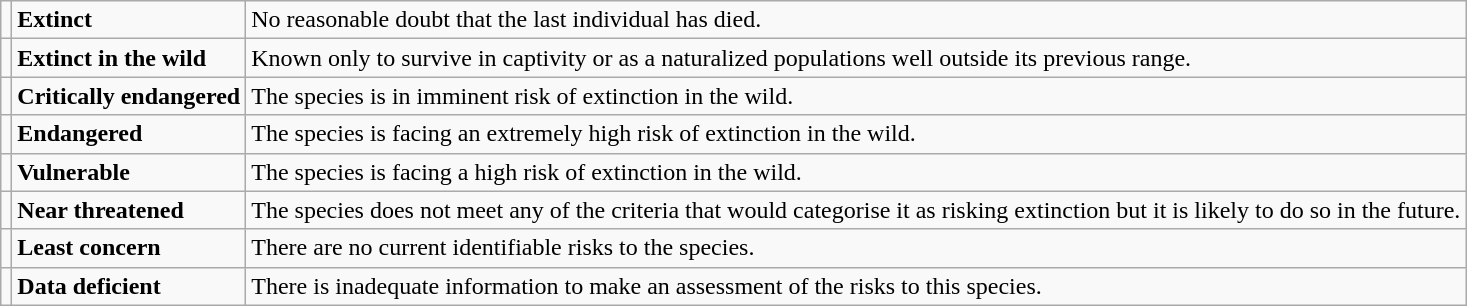<table class="wikitable" style="text-align:left">
<tr>
<td></td>
<td><strong>Extinct</strong></td>
<td>No reasonable doubt that the last individual has died.</td>
</tr>
<tr>
<td></td>
<td><strong>Extinct in the wild</strong></td>
<td>Known only to survive in captivity or as a naturalized populations well outside its previous range.</td>
</tr>
<tr>
<td></td>
<td><strong>Critically endangered</strong></td>
<td>The species is in imminent risk of extinction in the wild.</td>
</tr>
<tr>
<td></td>
<td><strong>Endangered</strong></td>
<td>The species is facing an extremely high risk of extinction in the wild.</td>
</tr>
<tr>
<td></td>
<td><strong>Vulnerable</strong></td>
<td>The species is facing a high risk of extinction in the wild.</td>
</tr>
<tr>
<td></td>
<td><strong>Near threatened</strong></td>
<td>The species does not meet any of the criteria that would categorise it as risking extinction but it is likely to do so in the future.</td>
</tr>
<tr>
<td></td>
<td><strong>Least concern</strong></td>
<td>There are no current identifiable risks to the species.</td>
</tr>
<tr>
<td></td>
<td><strong>Data deficient</strong></td>
<td>There is inadequate information to make an assessment of the risks to this species.</td>
</tr>
</table>
